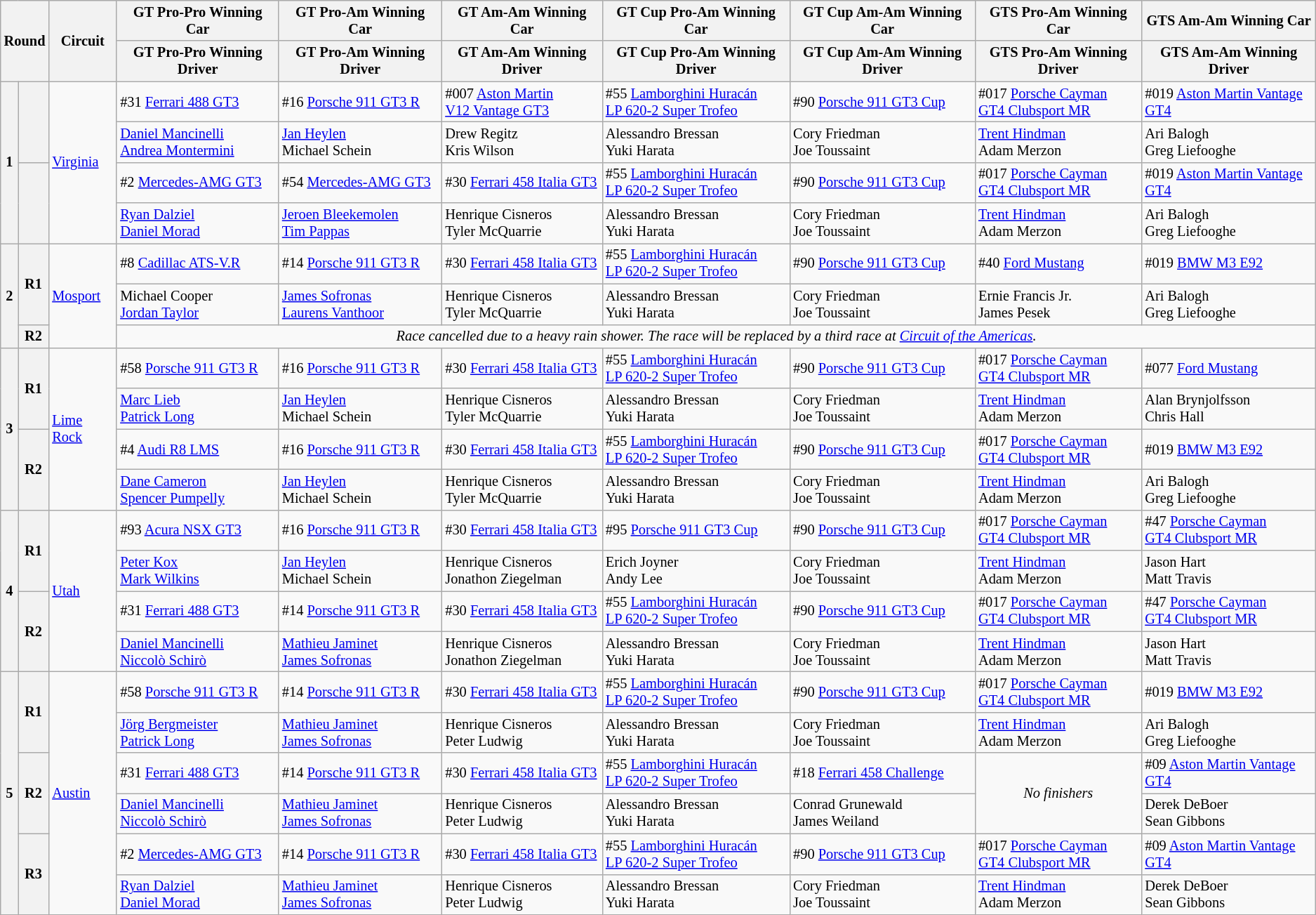<table class="wikitable" style="font-size: 85%;">
<tr>
<th rowspan=2 colspan=2>Round</th>
<th rowspan=2>Circuit</th>
<th>GT Pro-Pro Winning Car</th>
<th>GT Pro-Am Winning Car</th>
<th>GT Am-Am Winning Car</th>
<th>GT Cup Pro-Am Winning Car</th>
<th>GT Cup Am-Am Winning Car</th>
<th>GTS Pro-Am Winning Car</th>
<th>GTS Am-Am Winning Car</th>
</tr>
<tr>
<th>GT Pro-Pro Winning Driver</th>
<th>GT Pro-Am Winning Driver</th>
<th>GT Am-Am Winning Driver</th>
<th>GT Cup Pro-Am Winning Driver</th>
<th>GT Cup Am-Am Winning Driver</th>
<th>GTS Pro-Am Winning Driver</th>
<th>GTS Am-Am Winning Driver</th>
</tr>
<tr>
<th rowspan=4>1</th>
<th rowspan=2></th>
<td rowspan=4><a href='#'>Virginia</a></td>
<td>#31 <a href='#'>Ferrari 488 GT3</a></td>
<td>#16 <a href='#'>Porsche 911 GT3 R</a></td>
<td>#007 <a href='#'>Aston Martin<br>V12 Vantage GT3</a></td>
<td>#55 <a href='#'>Lamborghini Huracán<br>LP 620-2 Super Trofeo</a></td>
<td>#90 <a href='#'>Porsche 911 GT3 Cup</a></td>
<td>#017 <a href='#'>Porsche Cayman<br>GT4 Clubsport MR</a></td>
<td>#019 <a href='#'>Aston Martin Vantage GT4</a></td>
</tr>
<tr>
<td> <a href='#'>Daniel Mancinelli</a><br> <a href='#'>Andrea Montermini</a></td>
<td> <a href='#'>Jan Heylen</a><br> Michael Schein</td>
<td> Drew Regitz<br> Kris Wilson</td>
<td> Alessandro Bressan<br> Yuki Harata</td>
<td> Cory Friedman<br> Joe Toussaint</td>
<td> <a href='#'>Trent Hindman</a><br> Adam Merzon</td>
<td> Ari Balogh<br> Greg Liefooghe</td>
</tr>
<tr>
<th rowspan=2></th>
<td>#2 <a href='#'>Mercedes-AMG GT3</a></td>
<td>#54 <a href='#'>Mercedes-AMG GT3</a></td>
<td>#30 <a href='#'>Ferrari 458 Italia GT3</a></td>
<td>#55 <a href='#'>Lamborghini Huracán<br>LP 620-2 Super Trofeo</a></td>
<td>#90 <a href='#'>Porsche 911 GT3 Cup</a></td>
<td>#017 <a href='#'>Porsche Cayman<br>GT4 Clubsport MR</a></td>
<td>#019 <a href='#'>Aston Martin Vantage GT4</a></td>
</tr>
<tr>
<td> <a href='#'>Ryan Dalziel</a><br> <a href='#'>Daniel Morad</a></td>
<td> <a href='#'>Jeroen Bleekemolen</a><br> <a href='#'>Tim Pappas</a></td>
<td> Henrique Cisneros<br> Tyler McQuarrie</td>
<td> Alessandro Bressan<br> Yuki Harata</td>
<td> Cory Friedman<br> Joe Toussaint</td>
<td> <a href='#'>Trent Hindman</a><br> Adam Merzon</td>
<td> Ari Balogh<br> Greg Liefooghe</td>
</tr>
<tr>
<th rowspan=3>2</th>
<th rowspan=2>R1</th>
<td rowspan=3><a href='#'>Mosport</a></td>
<td>#8 <a href='#'>Cadillac ATS-V.R</a></td>
<td>#14 <a href='#'>Porsche 911 GT3 R</a></td>
<td>#30 <a href='#'>Ferrari 458 Italia GT3</a></td>
<td>#55 <a href='#'>Lamborghini Huracán<br>LP 620-2 Super Trofeo</a></td>
<td>#90 <a href='#'>Porsche 911 GT3 Cup</a></td>
<td>#40 <a href='#'>Ford Mustang</a></td>
<td>#019 <a href='#'>BMW M3 E92</a></td>
</tr>
<tr>
<td> Michael Cooper<br> <a href='#'>Jordan Taylor</a></td>
<td> <a href='#'>James Sofronas</a><br> <a href='#'>Laurens Vanthoor</a></td>
<td> Henrique Cisneros<br> Tyler McQuarrie</td>
<td> Alessandro Bressan<br> Yuki Harata</td>
<td> Cory Friedman<br> Joe Toussaint</td>
<td> Ernie Francis Jr.<br> James Pesek</td>
<td> Ari Balogh<br> Greg Liefooghe</td>
</tr>
<tr>
<th>R2</th>
<td colspan=7 align=center><em>Race cancelled due to a heavy rain shower. The race will be replaced by a third race at <a href='#'>Circuit of the Americas</a>.</em></td>
</tr>
<tr>
<th rowspan=4>3</th>
<th rowspan=2>R1</th>
<td rowspan=4><a href='#'>Lime Rock</a></td>
<td>#58 <a href='#'>Porsche 911 GT3 R</a></td>
<td>#16 <a href='#'>Porsche 911 GT3 R</a></td>
<td>#30 <a href='#'>Ferrari 458 Italia GT3</a></td>
<td>#55 <a href='#'>Lamborghini Huracán<br>LP 620-2 Super Trofeo</a></td>
<td>#90 <a href='#'>Porsche 911 GT3 Cup</a></td>
<td>#017 <a href='#'>Porsche Cayman<br>GT4 Clubsport MR</a></td>
<td>#077 <a href='#'>Ford Mustang</a></td>
</tr>
<tr>
<td> <a href='#'>Marc Lieb</a><br> <a href='#'>Patrick Long</a></td>
<td> <a href='#'>Jan Heylen</a><br> Michael Schein</td>
<td> Henrique Cisneros<br> Tyler McQuarrie</td>
<td> Alessandro Bressan<br> Yuki Harata</td>
<td> Cory Friedman<br> Joe Toussaint</td>
<td> <a href='#'>Trent Hindman</a><br> Adam Merzon</td>
<td> Alan Brynjolfsson<br> Chris Hall</td>
</tr>
<tr>
<th rowspan=2>R2</th>
<td>#4 <a href='#'>Audi R8 LMS</a></td>
<td>#16 <a href='#'>Porsche 911 GT3 R</a></td>
<td>#30 <a href='#'>Ferrari 458 Italia GT3</a></td>
<td>#55 <a href='#'>Lamborghini Huracán<br>LP 620-2 Super Trofeo</a></td>
<td>#90 <a href='#'>Porsche 911 GT3 Cup</a></td>
<td>#017 <a href='#'>Porsche Cayman<br>GT4 Clubsport MR</a></td>
<td>#019 <a href='#'>BMW M3 E92</a></td>
</tr>
<tr>
<td> <a href='#'>Dane Cameron</a><br> <a href='#'>Spencer Pumpelly</a></td>
<td> <a href='#'>Jan Heylen</a><br> Michael Schein</td>
<td> Henrique Cisneros<br> Tyler McQuarrie</td>
<td> Alessandro Bressan<br> Yuki Harata</td>
<td> Cory Friedman<br> Joe Toussaint</td>
<td> <a href='#'>Trent Hindman</a><br> Adam Merzon</td>
<td> Ari Balogh<br> Greg Liefooghe</td>
</tr>
<tr>
<th rowspan=4>4</th>
<th rowspan=2>R1</th>
<td rowspan=4><a href='#'>Utah</a></td>
<td>#93 <a href='#'>Acura NSX GT3</a></td>
<td>#16 <a href='#'>Porsche 911 GT3 R</a></td>
<td>#30 <a href='#'>Ferrari 458 Italia GT3</a></td>
<td>#95 <a href='#'>Porsche 911 GT3 Cup</a></td>
<td>#90 <a href='#'>Porsche 911 GT3 Cup</a></td>
<td>#017 <a href='#'>Porsche Cayman<br>GT4 Clubsport MR</a></td>
<td>#47 <a href='#'>Porsche Cayman<br>GT4 Clubsport MR</a></td>
</tr>
<tr>
<td> <a href='#'>Peter Kox</a><br> <a href='#'>Mark Wilkins</a></td>
<td> <a href='#'>Jan Heylen</a><br> Michael Schein</td>
<td> Henrique Cisneros<br> Jonathon Ziegelman</td>
<td> Erich Joyner<br>  Andy Lee</td>
<td> Cory Friedman<br> Joe Toussaint</td>
<td> <a href='#'>Trent Hindman</a><br> Adam Merzon</td>
<td> Jason Hart<br> Matt Travis</td>
</tr>
<tr>
<th rowspan=2>R2</th>
<td>#31 <a href='#'>Ferrari 488 GT3</a></td>
<td>#14 <a href='#'>Porsche 911 GT3 R</a></td>
<td>#30 <a href='#'>Ferrari 458 Italia GT3</a></td>
<td>#55 <a href='#'>Lamborghini Huracán<br>LP 620-2 Super Trofeo</a></td>
<td>#90 <a href='#'>Porsche 911 GT3 Cup</a></td>
<td>#017 <a href='#'>Porsche Cayman<br>GT4 Clubsport MR</a></td>
<td>#47 <a href='#'>Porsche Cayman<br>GT4 Clubsport MR</a></td>
</tr>
<tr>
<td> <a href='#'>Daniel Mancinelli</a><br> <a href='#'>Niccolò Schirò</a></td>
<td> <a href='#'>Mathieu Jaminet</a><br> <a href='#'>James Sofronas</a></td>
<td> Henrique Cisneros<br> Jonathon Ziegelman</td>
<td> Alessandro Bressan<br> Yuki Harata</td>
<td> Cory Friedman<br> Joe Toussaint</td>
<td> <a href='#'>Trent Hindman</a><br> Adam Merzon</td>
<td> Jason Hart<br> Matt Travis</td>
</tr>
<tr>
<th rowspan=6>5</th>
<th rowspan=2>R1</th>
<td rowspan=6><a href='#'>Austin</a></td>
<td>#58 <a href='#'>Porsche 911 GT3 R</a></td>
<td>#14 <a href='#'>Porsche 911 GT3 R</a></td>
<td>#30 <a href='#'>Ferrari 458 Italia GT3</a></td>
<td>#55 <a href='#'>Lamborghini Huracán<br>LP 620-2 Super Trofeo</a></td>
<td>#90 <a href='#'>Porsche 911 GT3 Cup</a></td>
<td>#017 <a href='#'>Porsche Cayman<br>GT4 Clubsport MR</a></td>
<td>#019 <a href='#'>BMW M3 E92</a></td>
</tr>
<tr>
<td> <a href='#'>Jörg Bergmeister</a><br> <a href='#'>Patrick Long</a></td>
<td> <a href='#'>Mathieu Jaminet</a><br> <a href='#'>James Sofronas</a></td>
<td> Henrique Cisneros<br> Peter Ludwig</td>
<td> Alessandro Bressan<br> Yuki Harata</td>
<td> Cory Friedman<br> Joe Toussaint</td>
<td> <a href='#'>Trent Hindman</a><br> Adam Merzon</td>
<td> Ari Balogh<br> Greg Liefooghe</td>
</tr>
<tr>
<th rowspan=2>R2</th>
<td>#31 <a href='#'>Ferrari 488 GT3</a></td>
<td>#14 <a href='#'>Porsche 911 GT3 R</a></td>
<td>#30 <a href='#'>Ferrari 458 Italia GT3</a></td>
<td>#55 <a href='#'>Lamborghini Huracán<br>LP 620-2 Super Trofeo</a></td>
<td>#18 <a href='#'>Ferrari 458 Challenge</a></td>
<td rowspan=2 align=center><em>No finishers</em></td>
<td>#09 <a href='#'>Aston Martin Vantage GT4</a></td>
</tr>
<tr>
<td> <a href='#'>Daniel Mancinelli</a><br> <a href='#'>Niccolò Schirò</a></td>
<td> <a href='#'>Mathieu Jaminet</a><br> <a href='#'>James Sofronas</a></td>
<td> Henrique Cisneros<br> Peter Ludwig</td>
<td> Alessandro Bressan<br> Yuki Harata</td>
<td> Conrad Grunewald<br> James Weiland</td>
<td> Derek DeBoer<br> Sean Gibbons</td>
</tr>
<tr>
<th rowspan=2>R3</th>
<td>#2 <a href='#'>Mercedes-AMG GT3</a></td>
<td>#14 <a href='#'>Porsche 911 GT3 R</a></td>
<td>#30 <a href='#'>Ferrari 458 Italia GT3</a></td>
<td>#55 <a href='#'>Lamborghini Huracán<br>LP 620-2 Super Trofeo</a></td>
<td>#90 <a href='#'>Porsche 911 GT3 Cup</a></td>
<td>#017 <a href='#'>Porsche Cayman<br>GT4 Clubsport MR</a></td>
<td>#09 <a href='#'>Aston Martin Vantage GT4</a></td>
</tr>
<tr>
<td> <a href='#'>Ryan Dalziel</a><br> <a href='#'>Daniel Morad</a></td>
<td> <a href='#'>Mathieu Jaminet</a><br> <a href='#'>James Sofronas</a></td>
<td> Henrique Cisneros<br> Peter Ludwig</td>
<td> Alessandro Bressan<br> Yuki Harata</td>
<td> Cory Friedman<br> Joe Toussaint</td>
<td> <a href='#'>Trent Hindman</a><br> Adam Merzon</td>
<td> Derek DeBoer<br> Sean Gibbons</td>
</tr>
</table>
